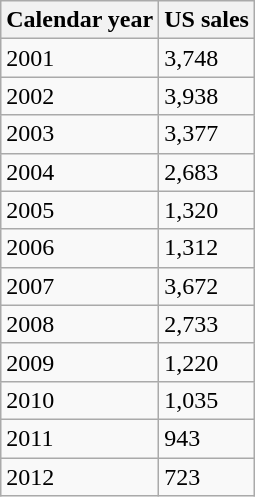<table class="wikitable sortable collapsible collapsed">
<tr>
<th>Calendar year</th>
<th>US sales</th>
</tr>
<tr>
<td>2001</td>
<td>3,748</td>
</tr>
<tr>
<td>2002</td>
<td>3,938</td>
</tr>
<tr>
<td>2003</td>
<td>3,377</td>
</tr>
<tr>
<td>2004</td>
<td>2,683</td>
</tr>
<tr>
<td>2005</td>
<td>1,320</td>
</tr>
<tr>
<td>2006</td>
<td>1,312</td>
</tr>
<tr>
<td>2007</td>
<td>3,672</td>
</tr>
<tr>
<td>2008</td>
<td>2,733</td>
</tr>
<tr>
<td>2009</td>
<td>1,220</td>
</tr>
<tr>
<td>2010</td>
<td>1,035</td>
</tr>
<tr>
<td>2011</td>
<td>943</td>
</tr>
<tr>
<td>2012</td>
<td>723</td>
</tr>
</table>
